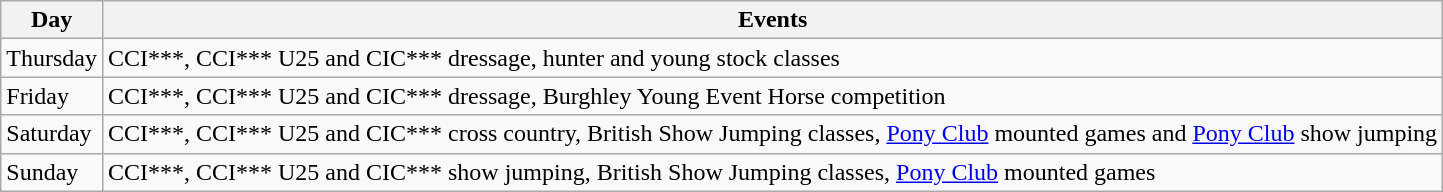<table class="wikitable">
<tr>
<th>Day</th>
<th>Events</th>
</tr>
<tr>
<td>Thursday</td>
<td>CCI***, CCI*** U25 and CIC*** dressage, hunter and young stock classes</td>
</tr>
<tr>
<td>Friday</td>
<td>CCI***, CCI*** U25 and CIC*** dressage, Burghley Young Event Horse competition</td>
</tr>
<tr>
<td>Saturday</td>
<td>CCI***, CCI*** U25 and CIC*** cross country, British Show Jumping classes, <a href='#'>Pony Club</a> mounted games and <a href='#'>Pony Club</a> show jumping</td>
</tr>
<tr>
<td>Sunday</td>
<td>CCI***, CCI*** U25 and CIC*** show jumping, British Show Jumping classes, <a href='#'>Pony Club</a> mounted games</td>
</tr>
</table>
